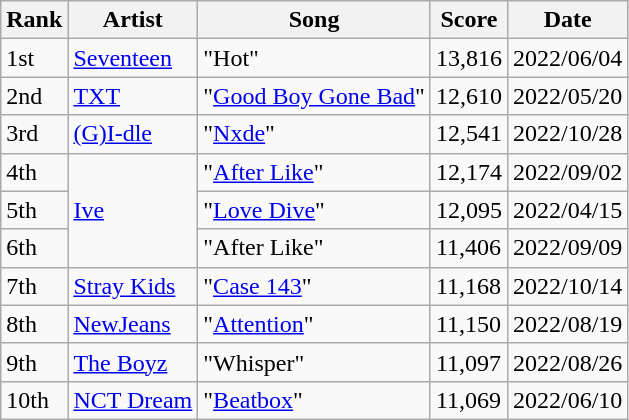<table class="wikitable">
<tr>
<th>Rank</th>
<th>Artist</th>
<th>Song</th>
<th>Score</th>
<th>Date</th>
</tr>
<tr>
<td>1st</td>
<td><a href='#'>Seventeen</a></td>
<td>"Hot"</td>
<td>13,816</td>
<td>2022/06/04</td>
</tr>
<tr>
<td>2nd</td>
<td><a href='#'>TXT</a></td>
<td>"<a href='#'>Good Boy Gone Bad</a>"</td>
<td>12,610</td>
<td>2022/05/20</td>
</tr>
<tr>
<td>3rd</td>
<td><a href='#'>(G)I-dle</a></td>
<td>"<a href='#'>Nxde</a>"</td>
<td>12,541</td>
<td>2022/10/28</td>
</tr>
<tr>
<td>4th</td>
<td rowspan="3"><a href='#'>Ive</a></td>
<td>"<a href='#'>After Like</a>"</td>
<td>12,174</td>
<td>2022/09/02</td>
</tr>
<tr>
<td>5th</td>
<td>"<a href='#'>Love Dive</a>"</td>
<td>12,095</td>
<td>2022/04/15</td>
</tr>
<tr>
<td>6th</td>
<td>"After Like"</td>
<td>11,406</td>
<td>2022/09/09</td>
</tr>
<tr>
<td>7th</td>
<td><a href='#'>Stray Kids</a></td>
<td>"<a href='#'>Case 143</a>"</td>
<td>11,168</td>
<td>2022/10/14</td>
</tr>
<tr>
<td>8th</td>
<td><a href='#'>NewJeans</a></td>
<td>"<a href='#'>Attention</a>"</td>
<td>11,150</td>
<td>2022/08/19</td>
</tr>
<tr>
<td>9th</td>
<td><a href='#'>The Boyz</a></td>
<td>"Whisper"</td>
<td>11,097</td>
<td>2022/08/26</td>
</tr>
<tr>
<td>10th</td>
<td><a href='#'>NCT Dream</a></td>
<td>"<a href='#'>Beatbox</a>"</td>
<td>11,069</td>
<td>2022/06/10</td>
</tr>
</table>
